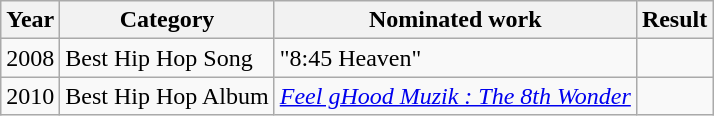<table class="wikitable">
<tr>
<th>Year</th>
<th>Category</th>
<th>Nominated work</th>
<th>Result</th>
</tr>
<tr>
<td>2008</td>
<td>Best Hip Hop Song</td>
<td>"8:45 Heaven"</td>
<td></td>
</tr>
<tr>
<td>2010</td>
<td>Best Hip Hop Album</td>
<td><em><a href='#'>Feel gHood Muzik : The 8th Wonder</a></em></td>
<td></td>
</tr>
</table>
